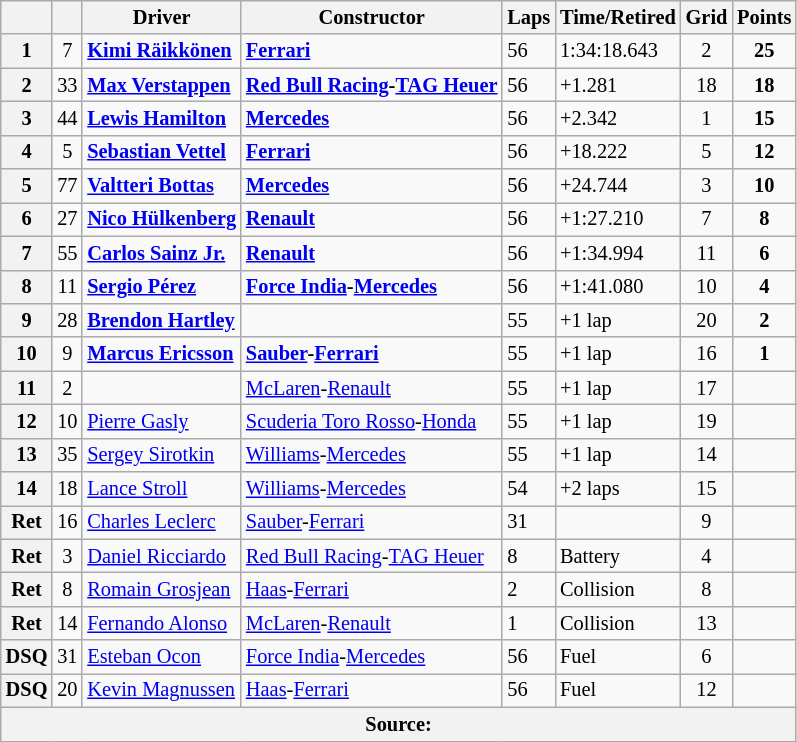<table class="wikitable sortable" style="font-size: 85%;">
<tr>
<th></th>
<th></th>
<th>Driver</th>
<th>Constructor</th>
<th class="unsortable">Laps</th>
<th class="unsortable">Time/Retired</th>
<th>Grid</th>
<th>Points</th>
</tr>
<tr>
<th>1</th>
<td align="center">7</td>
<td data-sort-value="RAI"> <strong><a href='#'>Kimi Räikkönen</a></strong></td>
<td><strong><a href='#'>Ferrari</a></strong></td>
<td>56</td>
<td>1:34:18.643</td>
<td align="center">2</td>
<td align="center"><strong>25</strong></td>
</tr>
<tr>
<th>2</th>
<td align="center">33</td>
<td data-sort-value="VER"> <strong><a href='#'>Max Verstappen</a></strong></td>
<td><strong><a href='#'>Red Bull Racing</a>-<a href='#'>TAG Heuer</a></strong></td>
<td>56</td>
<td>+1.281</td>
<td align="center">18</td>
<td align="center"><strong>18</strong></td>
</tr>
<tr>
<th>3</th>
<td align="center">44</td>
<td data-sort-value="HAM"> <strong><a href='#'>Lewis Hamilton</a></strong></td>
<td><strong><a href='#'>Mercedes</a></strong></td>
<td>56</td>
<td>+2.342</td>
<td align="center">1</td>
<td align="center"><strong>15</strong></td>
</tr>
<tr>
<th>4</th>
<td align="center">5</td>
<td data-sort-value="VET"> <strong><a href='#'>Sebastian Vettel</a></strong></td>
<td><strong><a href='#'>Ferrari</a></strong></td>
<td>56</td>
<td>+18.222</td>
<td align="center">5</td>
<td align="center"><strong>12</strong></td>
</tr>
<tr>
<th>5</th>
<td align="center">77</td>
<td data-sort-value="BOT"> <strong><a href='#'>Valtteri Bottas</a></strong></td>
<td><strong><a href='#'>Mercedes</a></strong></td>
<td>56</td>
<td>+24.744</td>
<td align="center">3</td>
<td align="center"><strong>10</strong></td>
</tr>
<tr>
<th>6</th>
<td align="center">27</td>
<td data-sort-value="HUL"> <strong><a href='#'>Nico Hülkenberg</a></strong></td>
<td><strong><a href='#'>Renault</a></strong></td>
<td>56</td>
<td>+1:27.210</td>
<td align="center">7</td>
<td align="center"><strong>8</strong></td>
</tr>
<tr>
<th>7</th>
<td align="center">55</td>
<td data-sort-value="SAI"> <strong><a href='#'>Carlos Sainz Jr.</a></strong></td>
<td><strong><a href='#'>Renault</a></strong></td>
<td>56</td>
<td>+1:34.994</td>
<td align="center">11</td>
<td align="center"><strong>6</strong></td>
</tr>
<tr>
<th>8</th>
<td align="center">11</td>
<td data-sort-value="PER"> <strong><a href='#'>Sergio Pérez</a></strong></td>
<td><strong><a href='#'>Force India</a>-<a href='#'>Mercedes</a></strong></td>
<td>56</td>
<td>+1:41.080</td>
<td align="center">10</td>
<td align="center"><strong>4</strong></td>
</tr>
<tr>
<th>9</th>
<td align="center">28</td>
<td data-sort-value="HAR"> <strong><a href='#'>Brendon Hartley</a></strong></td>
<td><strong></strong></td>
<td>55</td>
<td>+1 lap</td>
<td align="center">20</td>
<td align="center"><strong>2</strong></td>
</tr>
<tr>
<th>10</th>
<td align="center">9</td>
<td data-sort-value="ERI"> <strong><a href='#'>Marcus Ericsson</a></strong></td>
<td><strong><a href='#'>Sauber</a>-<a href='#'>Ferrari</a></strong></td>
<td>55</td>
<td>+1 lap</td>
<td align="center">16</td>
<td align="center"><strong>1</strong></td>
</tr>
<tr>
<th>11</th>
<td align="center">2</td>
<td data-sort-value="VAN"></td>
<td><a href='#'>McLaren</a>-<a href='#'>Renault</a></td>
<td>55</td>
<td>+1 lap</td>
<td align="center">17</td>
<td></td>
</tr>
<tr>
<th>12</th>
<td align="center">10</td>
<td data-sort-value="GAS"> <a href='#'>Pierre Gasly</a></td>
<td><a href='#'>Scuderia Toro Rosso</a>-<a href='#'>Honda</a></td>
<td>55</td>
<td>+1 lap</td>
<td align="center">19</td>
<td></td>
</tr>
<tr>
<th>13</th>
<td align="center">35</td>
<td data-sort-value="SIR"> <a href='#'>Sergey Sirotkin</a></td>
<td><a href='#'>Williams</a>-<a href='#'>Mercedes</a></td>
<td>55</td>
<td>+1 lap</td>
<td align="center">14</td>
<td></td>
</tr>
<tr>
<th>14</th>
<td align="center">18</td>
<td data-sort-value="STR"> <a href='#'>Lance Stroll</a></td>
<td><a href='#'>Williams</a>-<a href='#'>Mercedes</a></td>
<td>54</td>
<td>+2 laps</td>
<td align="center">15</td>
<td></td>
</tr>
<tr>
<th data-sort-value="15">Ret</th>
<td align="center">16</td>
<td data-sort-value="LEC"> <a href='#'>Charles Leclerc</a></td>
<td><a href='#'>Sauber</a>-<a href='#'>Ferrari</a></td>
<td>31</td>
<td></td>
<td align="center">9</td>
<td></td>
</tr>
<tr>
<th data-sort-value="16">Ret</th>
<td align="center">3</td>
<td data-sort-value="RIC"> <a href='#'>Daniel Ricciardo</a></td>
<td><a href='#'>Red Bull Racing</a>-<a href='#'>TAG Heuer</a></td>
<td>8</td>
<td>Battery</td>
<td align="center">4</td>
<td></td>
</tr>
<tr>
<th data-sort-value="17">Ret</th>
<td align="center">8</td>
<td data-sort-value="GRO"> <a href='#'>Romain Grosjean</a></td>
<td><a href='#'>Haas</a>-<a href='#'>Ferrari</a></td>
<td>2</td>
<td>Collision</td>
<td align="center">8</td>
<td></td>
</tr>
<tr>
<th data-sort-value="18">Ret</th>
<td align="center">14</td>
<td data-sort-value="ALO"> <a href='#'>Fernando Alonso</a></td>
<td><a href='#'>McLaren</a>-<a href='#'>Renault</a></td>
<td>1</td>
<td>Collision</td>
<td align="center">13</td>
<td></td>
</tr>
<tr>
<th data-sort-value="19">DSQ</th>
<td align="center">31</td>
<td data-sort-value="OCO"> <a href='#'>Esteban Ocon</a></td>
<td><a href='#'>Force India</a>-<a href='#'>Mercedes</a></td>
<td>56</td>
<td>Fuel</td>
<td align="center">6</td>
<td></td>
</tr>
<tr>
<th data-sort-value="20">DSQ</th>
<td align="center">20</td>
<td data-sort-value="MAG"> <a href='#'>Kevin Magnussen</a></td>
<td><a href='#'>Haas</a>-<a href='#'>Ferrari</a></td>
<td>56</td>
<td>Fuel</td>
<td align="center">12</td>
<td></td>
</tr>
<tr class="sortbottom">
<th colspan="8">Source:</th>
</tr>
</table>
